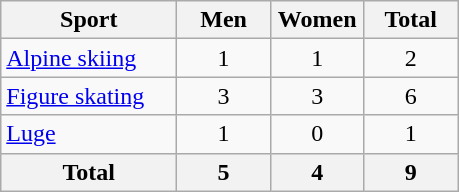<table class="wikitable sortable" style="text-align:center;">
<tr>
<th width=110>Sport</th>
<th width=55>Men</th>
<th width=55>Women</th>
<th width=55>Total</th>
</tr>
<tr>
<td align=left><a href='#'>Alpine skiing</a></td>
<td>1</td>
<td>1</td>
<td>2</td>
</tr>
<tr>
<td align=left><a href='#'>Figure skating</a></td>
<td>3</td>
<td>3</td>
<td>6</td>
</tr>
<tr>
<td align=left><a href='#'>Luge</a></td>
<td>1</td>
<td>0</td>
<td>1</td>
</tr>
<tr>
<th>Total</th>
<th>5</th>
<th>4</th>
<th>9</th>
</tr>
</table>
